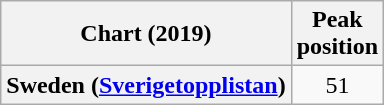<table class="wikitable plainrowheaders" style="text-align:center">
<tr>
<th scope="col">Chart (2019)</th>
<th scope="col">Peak<br>position</th>
</tr>
<tr>
<th scope="row">Sweden (<a href='#'>Sverigetopplistan</a>)</th>
<td>51</td>
</tr>
</table>
